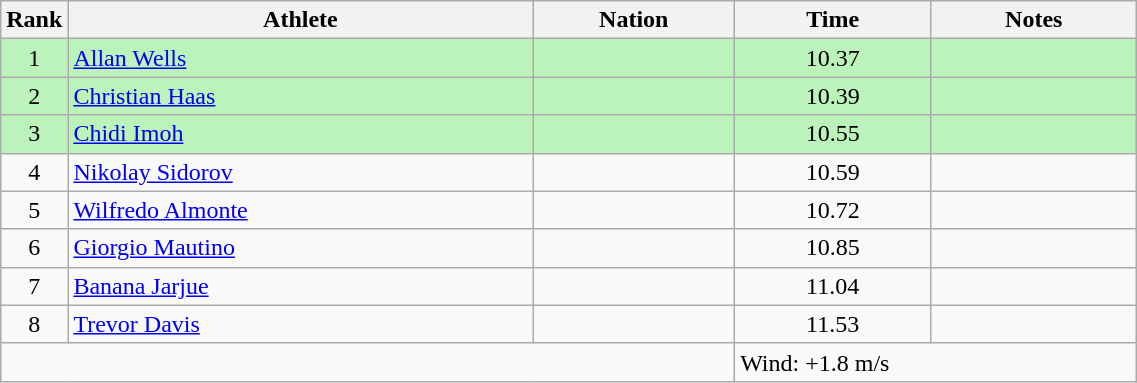<table class="wikitable sortable" style="text-align:center;width: 60%;">
<tr>
<th scope="col" style="width: 10px;">Rank</th>
<th scope="col">Athlete</th>
<th scope="col">Nation</th>
<th scope="col">Time</th>
<th scope="col">Notes</th>
</tr>
<tr bgcolor=bbf3bb>
<td>1</td>
<td align=left><a href='#'>Allan Wells</a></td>
<td align=left></td>
<td>10.37</td>
<td></td>
</tr>
<tr bgcolor=bbf3bb>
<td>2</td>
<td align=left><a href='#'>Christian Haas</a></td>
<td align=left></td>
<td>10.39</td>
<td></td>
</tr>
<tr bgcolor=bbf3bb>
<td>3</td>
<td align=left><a href='#'>Chidi Imoh</a></td>
<td align=left></td>
<td>10.55</td>
<td></td>
</tr>
<tr>
<td>4</td>
<td align=left><a href='#'>Nikolay Sidorov</a></td>
<td align=left></td>
<td>10.59</td>
<td></td>
</tr>
<tr>
<td>5</td>
<td align=left><a href='#'>Wilfredo Almonte</a></td>
<td align=left></td>
<td>10.72</td>
<td></td>
</tr>
<tr>
<td>6</td>
<td align=left><a href='#'>Giorgio Mautino</a></td>
<td align=left></td>
<td>10.85</td>
<td></td>
</tr>
<tr>
<td>7</td>
<td align=left><a href='#'>Banana Jarjue</a></td>
<td align=left></td>
<td>11.04</td>
<td></td>
</tr>
<tr>
<td>8</td>
<td align=left><a href='#'>Trevor Davis</a></td>
<td align=left></td>
<td>11.53</td>
<td></td>
</tr>
<tr class="sortbottom">
<td colspan="3"></td>
<td colspan="2" style="text-align:left;">Wind: +1.8 m/s</td>
</tr>
</table>
